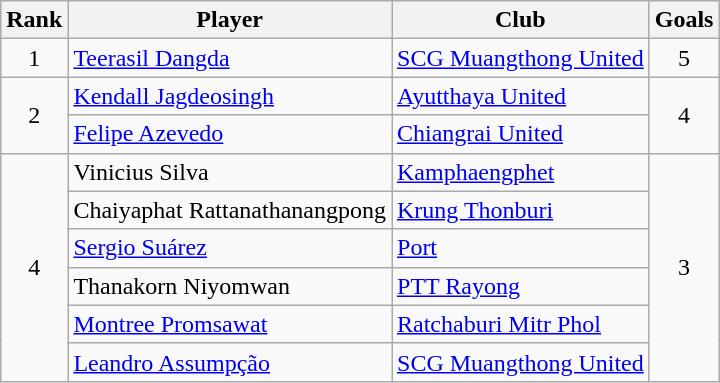<table class="wikitable sortable" style="text-align:center">
<tr>
<th>Rank</th>
<th>Player</th>
<th>Club</th>
<th>Goals</th>
</tr>
<tr>
<td rowspan="1">1</td>
<td align="left"> <a href='#'>Teerasil Dangda</a></td>
<td align="left"><a href='#'>SCG Muangthong United</a></td>
<td rowspan="1">5</td>
</tr>
<tr>
<td rowspan="2">2</td>
<td align="left"> <a href='#'>Kendall Jagdeosingh</a></td>
<td align="left"><a href='#'>Ayutthaya United</a></td>
<td rowspan="2">4</td>
</tr>
<tr>
<td align="left"> <a href='#'>Felipe Azevedo</a></td>
<td align="left"><a href='#'>Chiangrai United</a></td>
</tr>
<tr>
<td rowspan="6">4</td>
<td align="left"> Vinicius Silva</td>
<td align="left"><a href='#'>Kamphaengphet</a></td>
<td rowspan="6">3</td>
</tr>
<tr>
<td align="left"> Chaiyaphat Rattanathanangpong</td>
<td align="left"><a href='#'>Krung Thonburi</a></td>
</tr>
<tr>
<td align="left"> <a href='#'>Sergio Suárez</a></td>
<td align="left"><a href='#'>Port</a></td>
</tr>
<tr>
<td align="left"> Thanakorn Niyomwan</td>
<td align="left"><a href='#'>PTT Rayong</a></td>
</tr>
<tr>
<td align="left"> <a href='#'>Montree Promsawat</a></td>
<td align="left"><a href='#'>Ratchaburi Mitr Phol</a></td>
</tr>
<tr>
<td align="left"> <a href='#'>Leandro Assumpção</a></td>
<td align="left"><a href='#'>SCG Muangthong United</a></td>
</tr>
</table>
